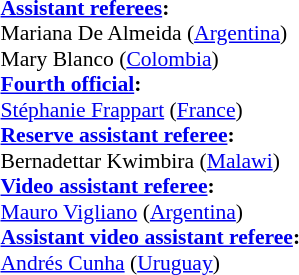<table width=50% style="font-size:90%">
<tr>
<td><br><strong><a href='#'>Assistant referees</a>:</strong>
<br>Mariana De Almeida (<a href='#'>Argentina</a>)
<br>Mary Blanco (<a href='#'>Colombia</a>)
<br><strong><a href='#'>Fourth official</a>:</strong>
<br><a href='#'>Stéphanie Frappart</a> (<a href='#'>France</a>)
<br><strong><a href='#'>Reserve assistant referee</a>:</strong>
<br>Bernadettar Kwimbira (<a href='#'>Malawi</a>)
<br><strong><a href='#'>Video assistant referee</a>:</strong>
<br><a href='#'>Mauro Vigliano</a> (<a href='#'>Argentina</a>)
<br><strong><a href='#'>Assistant video assistant referee</a>:</strong>
<br><a href='#'>Andrés Cunha</a> (<a href='#'>Uruguay</a>)</td>
</tr>
</table>
